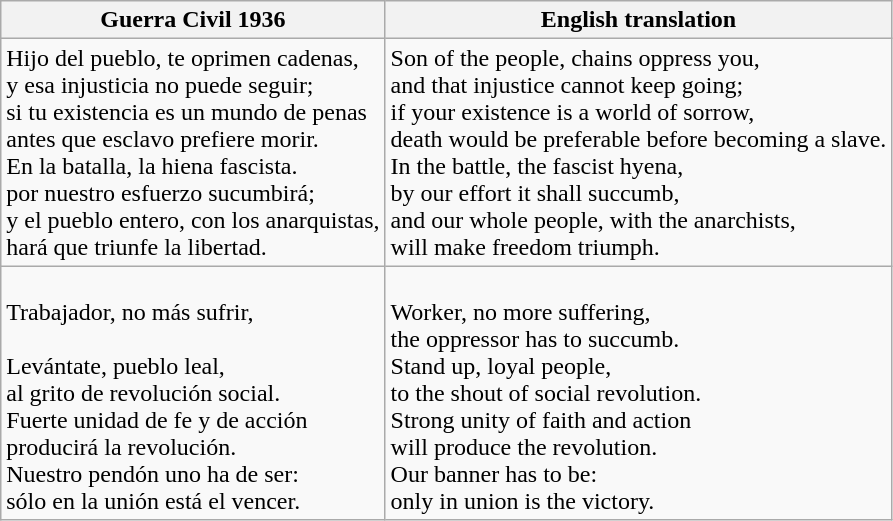<table class="wikitable">
<tr>
<th>Guerra Civil 1936</th>
<th>English translation</th>
</tr>
<tr>
<td>Hijo del pueblo, te oprimen cadenas,<br>y esa injusticia no puede seguir;<br>si tu existencia es un mundo de penas<br>antes que esclavo prefiere morir.<br>En la batalla, la hiena fascista.<br>por nuestro esfuerzo sucumbirá;<br>y el pueblo entero, con los anarquistas,<br>hará que triunfe la libertad.</td>
<td>Son of the people, chains oppress you,<br>and that injustice cannot keep going;<br>if your existence is a world of sorrow,<br>death would be preferable before becoming a slave.<br>In the battle, the fascist hyena,<br>by our effort it shall succumb,<br>and our whole people, with the anarchists,<br>will make freedom triumph.</td>
</tr>
<tr>
<td><br>Trabajador, no más sufrir,<br><br>Levántate, pueblo leal,<br>al grito de revolución social.<br>Fuerte unidad de fe y de acción<br>producirá la revolución.<br>Nuestro pendón uno ha de ser:<br>sólo en la unión está el vencer.</td>
<td><br>Worker, no more suffering,<br>the oppressor has to succumb.<br>Stand up, loyal people,<br>to the shout of social revolution.<br>Strong unity of faith and action<br>will produce the revolution.<br>Our banner has to be:<br>only in union is the victory.</td>
</tr>
</table>
